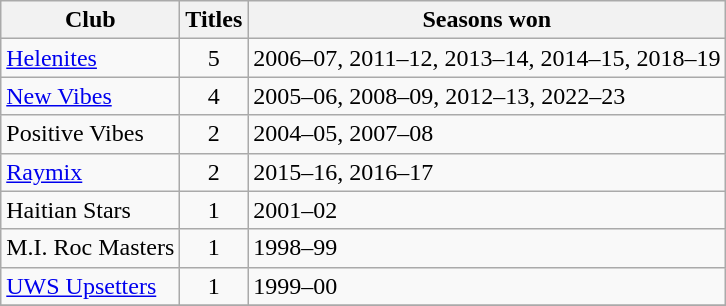<table class="wikitable sortable plainrowheaders">
<tr>
<th scope=col>Club</th>
<th scope=col>Titles</th>
<th scope=col>Seasons won</th>
</tr>
<tr>
<td><a href='#'>Helenites</a></td>
<td align=center>5</td>
<td>2006–07, 2011–12, 2013–14, 2014–15, 2018–19</td>
</tr>
<tr>
<td><a href='#'>New Vibes</a></td>
<td align=center>4</td>
<td>2005–06, 2008–09, 2012–13, 2022–23</td>
</tr>
<tr>
<td>Positive Vibes</td>
<td align=center>2</td>
<td>2004–05, 2007–08</td>
</tr>
<tr>
<td><a href='#'>Raymix</a></td>
<td align=center>2</td>
<td>2015–16, 2016–17</td>
</tr>
<tr>
<td>Haitian Stars</td>
<td align=center>1</td>
<td>2001–02</td>
</tr>
<tr>
<td>M.I. Roc Masters</td>
<td align=center>1</td>
<td>1998–99</td>
</tr>
<tr>
<td><a href='#'>UWS Upsetters</a></td>
<td align=center>1</td>
<td>1999–00</td>
</tr>
<tr>
</tr>
</table>
